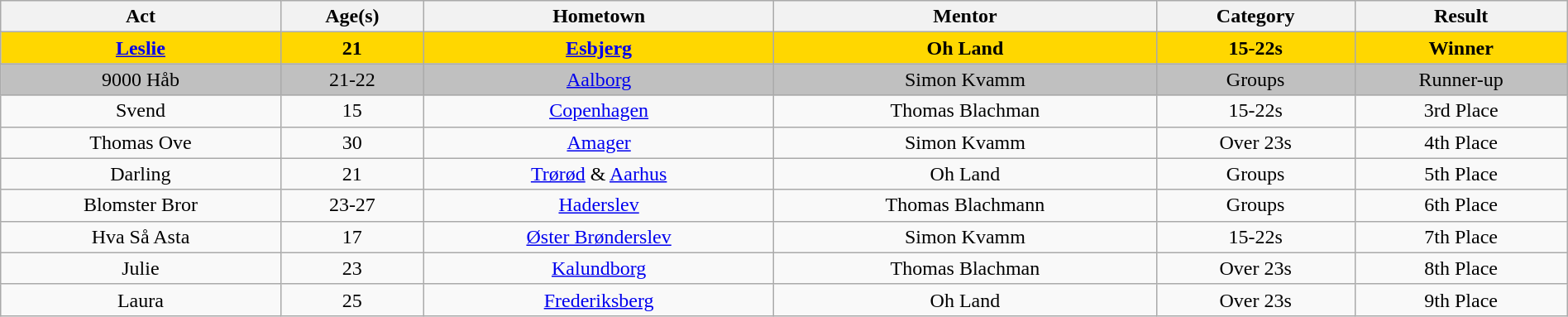<table class="wikitable sortable" style="width:100%; text-align:center;">
<tr>
<th>Act</th>
<th>Age(s)</th>
<th>Hometown</th>
<th>Mentor</th>
<th>Category</th>
<th>Result</th>
</tr>
<tr style="background:gold">
<td><strong><a href='#'>Leslie</a></strong></td>
<td><strong>21</strong></td>
<td><strong><a href='#'>Esbjerg</a></strong></td>
<td><strong>Oh Land</strong></td>
<td><strong>15-22s</strong></td>
<td><strong>Winner</strong></td>
</tr>
<tr style="background:silver">
<td>9000 Håb</td>
<td>21-22</td>
<td><a href='#'>Aalborg</a></td>
<td>Simon Kvamm</td>
<td>Groups</td>
<td>Runner-up</td>
</tr>
<tr>
<td>Svend</td>
<td>15</td>
<td><a href='#'>Copenhagen</a></td>
<td>Thomas Blachman</td>
<td>15-22s</td>
<td>3rd Place</td>
</tr>
<tr>
<td>Thomas Ove</td>
<td>30</td>
<td><a href='#'>Amager</a></td>
<td>Simon Kvamm</td>
<td>Over 23s</td>
<td>4th Place</td>
</tr>
<tr>
<td>Darling</td>
<td>21</td>
<td><a href='#'>Trørød</a> & <a href='#'>Aarhus</a></td>
<td>Oh Land</td>
<td>Groups</td>
<td>5th Place</td>
</tr>
<tr>
<td>Blomster Bror</td>
<td>23-27</td>
<td><a href='#'>Haderslev</a></td>
<td>Thomas Blachmann</td>
<td>Groups</td>
<td>6th Place</td>
</tr>
<tr>
<td>Hva Så Asta</td>
<td>17</td>
<td><a href='#'>Øster Brønderslev</a></td>
<td>Simon Kvamm</td>
<td>15-22s</td>
<td>7th Place</td>
</tr>
<tr>
<td>Julie</td>
<td>23</td>
<td><a href='#'>Kalundborg</a></td>
<td>Thomas Blachman</td>
<td>Over 23s</td>
<td>8th Place</td>
</tr>
<tr>
<td>Laura</td>
<td>25</td>
<td><a href='#'>Frederiksberg</a></td>
<td>Oh Land</td>
<td>Over 23s</td>
<td>9th Place</td>
</tr>
</table>
